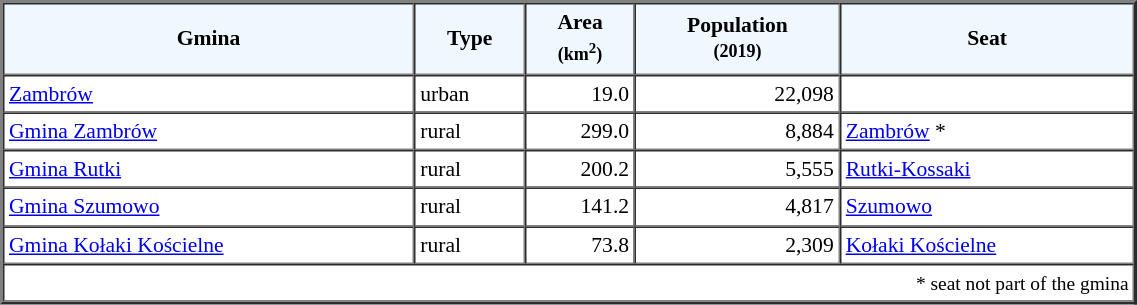<table width="60%" border="2" cellpadding="3" cellspacing="0" style="font-size:90%;line-height:120%;">
<tr bgcolor="F0F8FF">
<td style="text-align:center;"><strong>Gmina</strong></td>
<td style="text-align:center;"><strong>Type</strong></td>
<td style="text-align:center;"><strong>Area<br><small>(km<sup>2</sup>)</small></strong></td>
<td style="text-align:center;"><strong>Population<br><small>(2019)</small></strong></td>
<td style="text-align:center;"><strong>Seat</strong></td>
</tr>
<tr>
<td><a href='#'>Zambrów</a></td>
<td>urban</td>
<td style="text-align:right;">19.0</td>
<td style="text-align:right;">22,098</td>
<td> </td>
</tr>
<tr>
<td><a href='#'>Gmina Zambrów</a></td>
<td>rural</td>
<td style="text-align:right;">299.0</td>
<td style="text-align:right;">8,884</td>
<td><a href='#'>Zambrów</a> *</td>
</tr>
<tr>
<td><a href='#'>Gmina Rutki</a></td>
<td>rural</td>
<td style="text-align:right;">200.2</td>
<td style="text-align:right;">5,555</td>
<td><a href='#'>Rutki-Kossaki</a></td>
</tr>
<tr>
<td><a href='#'>Gmina Szumowo</a></td>
<td>rural</td>
<td style="text-align:right;">141.2</td>
<td style="text-align:right;">4,817</td>
<td><a href='#'>Szumowo</a></td>
</tr>
<tr>
<td><a href='#'>Gmina Kołaki Kościelne</a></td>
<td>rural</td>
<td style="text-align:right;">73.8</td>
<td style="text-align:right;">2,309</td>
<td><a href='#'>Kołaki Kościelne</a></td>
</tr>
<tr>
<td colspan=5 style="text-align:right;font-size:90%">* seat not part of the gmina</td>
</tr>
<tr>
</tr>
</table>
